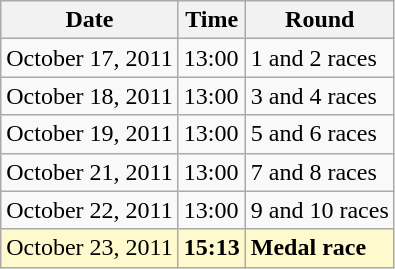<table class="wikitable">
<tr>
<th>Date</th>
<th>Time</th>
<th>Round</th>
</tr>
<tr>
<td>October 17, 2011</td>
<td>13:00</td>
<td>1 and 2 races</td>
</tr>
<tr>
<td>October 18, 2011</td>
<td>13:00</td>
<td>3 and 4 races</td>
</tr>
<tr>
<td>October 19, 2011</td>
<td>13:00</td>
<td>5 and 6 races</td>
</tr>
<tr>
<td>October 21, 2011</td>
<td>13:00</td>
<td>7 and 8 races</td>
</tr>
<tr>
<td>October 22, 2011</td>
<td>13:00</td>
<td>9 and 10 races</td>
</tr>
<tr style=background:lemonchiffon>
<td>October 23, 2011</td>
<td><strong>15:13</strong></td>
<td><strong>Medal race</strong></td>
</tr>
</table>
